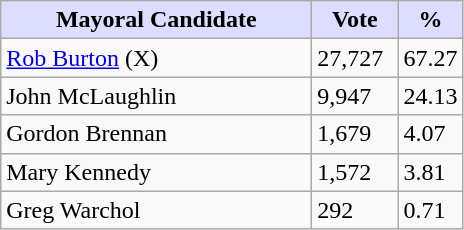<table class="wikitable">
<tr>
<th style="background:#ddf; width:200px;">Mayoral Candidate </th>
<th style="background:#ddf; width:50px;">Vote</th>
<th style="background:#ddf; width:30px;">%</th>
</tr>
<tr>
<td><a href='#'>Rob Burton</a> (X)</td>
<td>27,727</td>
<td>67.27</td>
</tr>
<tr>
<td>John McLaughlin</td>
<td>9,947</td>
<td>24.13</td>
</tr>
<tr>
<td>Gordon Brennan</td>
<td>1,679</td>
<td>4.07</td>
</tr>
<tr>
<td>Mary Kennedy</td>
<td>1,572</td>
<td>3.81</td>
</tr>
<tr>
<td>Greg Warchol</td>
<td>292</td>
<td>0.71</td>
</tr>
</table>
